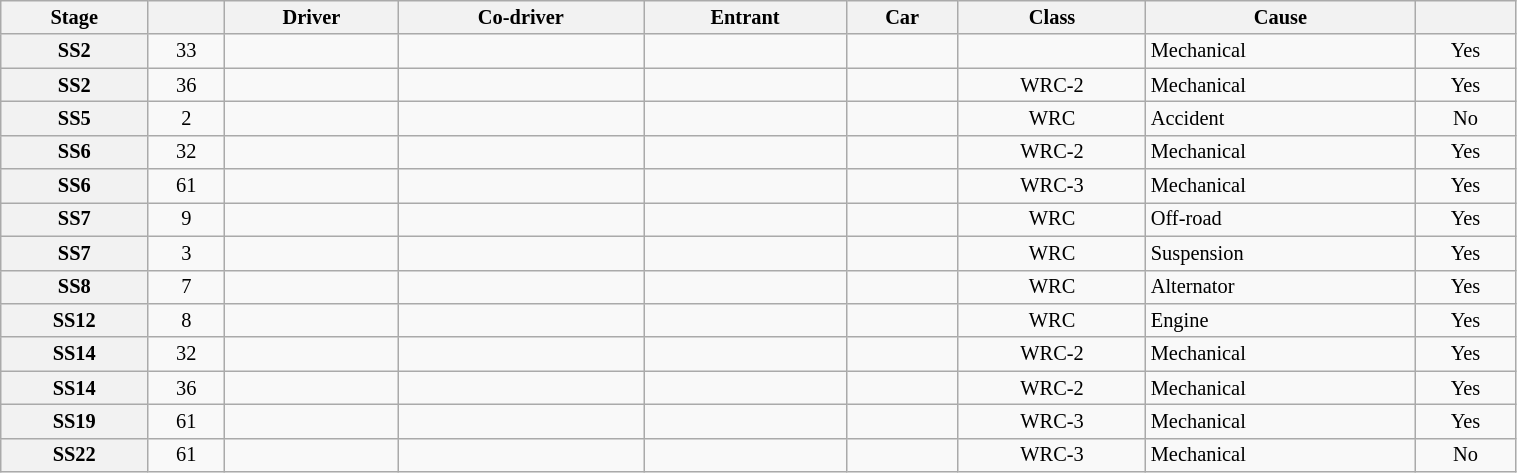<table class="wikitable" width=80% style="font-size: 85%;">
<tr>
<th>Stage</th>
<th></th>
<th>Driver</th>
<th>Co-driver</th>
<th>Entrant</th>
<th>Car</th>
<th>Class</th>
<th>Cause</th>
<th></th>
</tr>
<tr>
<th>SS2</th>
<td align="center">33</td>
<td></td>
<td></td>
<td></td>
<td></td>
<td align="center"></td>
<td>Mechanical</td>
<td align="center">Yes</td>
</tr>
<tr>
<th>SS2</th>
<td align="center">36</td>
<td></td>
<td></td>
<td></td>
<td></td>
<td align="center">WRC-2</td>
<td>Mechanical</td>
<td align="center">Yes</td>
</tr>
<tr>
<th>SS5</th>
<td align="center">2</td>
<td></td>
<td></td>
<td></td>
<td></td>
<td align="center">WRC</td>
<td>Accident</td>
<td align="center">No</td>
</tr>
<tr>
<th>SS6</th>
<td align="center">32</td>
<td></td>
<td></td>
<td></td>
<td></td>
<td align="center">WRC-2</td>
<td>Mechanical</td>
<td align="center">Yes</td>
</tr>
<tr>
<th>SS6</th>
<td align="center">61</td>
<td></td>
<td></td>
<td></td>
<td></td>
<td align="center">WRC-3</td>
<td>Mechanical</td>
<td align="center">Yes</td>
</tr>
<tr>
<th>SS7</th>
<td align="center">9</td>
<td></td>
<td></td>
<td></td>
<td></td>
<td align="center">WRC</td>
<td>Off-road</td>
<td align="center">Yes</td>
</tr>
<tr>
<th>SS7</th>
<td align="center">3</td>
<td></td>
<td></td>
<td></td>
<td></td>
<td align="center">WRC</td>
<td>Suspension</td>
<td align="center">Yes</td>
</tr>
<tr>
<th>SS8</th>
<td align="center">7</td>
<td></td>
<td></td>
<td></td>
<td></td>
<td align="center">WRC</td>
<td>Alternator</td>
<td align="center">Yes</td>
</tr>
<tr>
<th>SS12</th>
<td align="center">8</td>
<td></td>
<td></td>
<td></td>
<td></td>
<td align="center">WRC</td>
<td>Engine</td>
<td align="center">Yes</td>
</tr>
<tr>
<th>SS14</th>
<td align="center">32</td>
<td></td>
<td></td>
<td></td>
<td></td>
<td align="center">WRC-2</td>
<td>Mechanical</td>
<td align="center">Yes</td>
</tr>
<tr>
<th>SS14</th>
<td align="center">36</td>
<td></td>
<td></td>
<td></td>
<td></td>
<td align="center">WRC-2</td>
<td>Mechanical</td>
<td align="center">Yes</td>
</tr>
<tr>
<th>SS19</th>
<td align="center">61</td>
<td></td>
<td></td>
<td></td>
<td></td>
<td align="center">WRC-3</td>
<td>Mechanical</td>
<td align="center">Yes</td>
</tr>
<tr>
<th>SS22</th>
<td align="center">61</td>
<td></td>
<td></td>
<td></td>
<td></td>
<td align="center">WRC-3</td>
<td>Mechanical</td>
<td align="center">No</td>
</tr>
</table>
